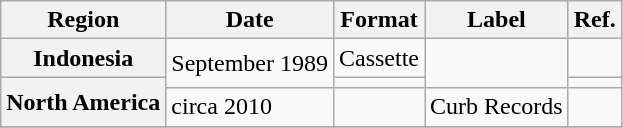<table class="wikitable plainrowheaders">
<tr>
<th scope="col">Region</th>
<th scope="col">Date</th>
<th scope="col">Format</th>
<th scope="col">Label</th>
<th scope="col">Ref.</th>
</tr>
<tr>
<th scope="row">Indonesia</th>
<td rowspan="2">September 1989</td>
<td>Cassette</td>
<td rowspan="2"></td>
<td></td>
</tr>
<tr>
<th scope="row" rowspan="2">North America</th>
<td></td>
<td></td>
</tr>
<tr>
<td>circa 2010</td>
<td></td>
<td>Curb Records</td>
<td></td>
</tr>
<tr>
</tr>
</table>
